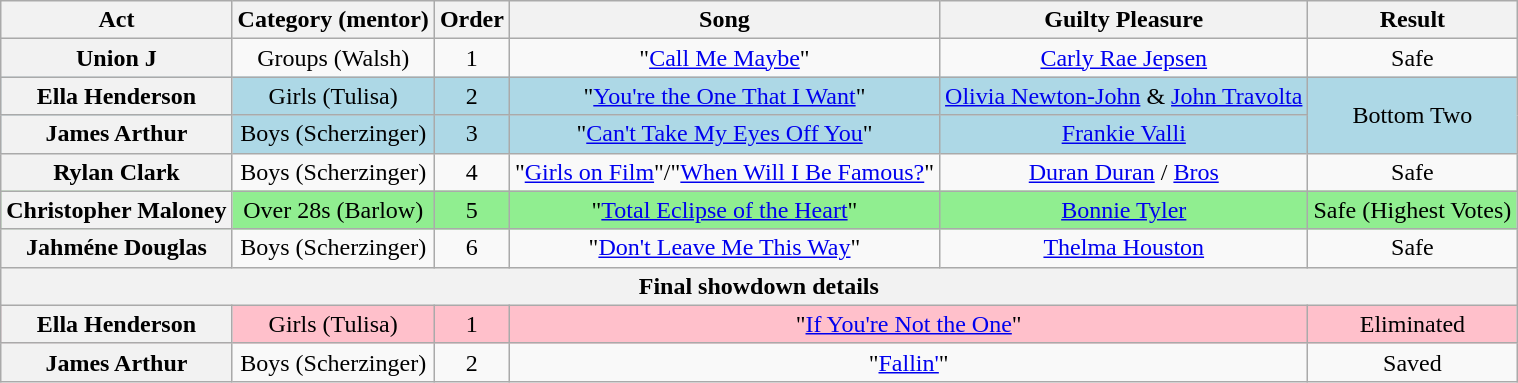<table class="wikitable plainrowheaders" style="text-align:center;">
<tr>
<th scope="col">Act</th>
<th scope="col">Category (mentor)</th>
<th scope="col">Order</th>
<th scope="col">Song</th>
<th scope="col">Guilty Pleasure</th>
<th scope="col">Result</th>
</tr>
<tr>
<th scope="row">Union J</th>
<td>Groups (Walsh)</td>
<td>1</td>
<td>"<a href='#'>Call Me Maybe</a>"</td>
<td><a href='#'>Carly Rae Jepsen</a></td>
<td>Safe</td>
</tr>
<tr style="background:lightblue;">
<th scope="row">Ella Henderson</th>
<td>Girls (Tulisa)</td>
<td>2</td>
<td>"<a href='#'>You're the One That I Want</a>"</td>
<td><a href='#'>Olivia Newton-John</a> & <a href='#'>John Travolta</a></td>
<td rowspan=2>Bottom Two</td>
</tr>
<tr style="background:lightblue;">
<th scope="row">James Arthur</th>
<td>Boys (Scherzinger)</td>
<td>3</td>
<td>"<a href='#'>Can't Take My Eyes Off You</a>"</td>
<td><a href='#'>Frankie Valli</a></td>
</tr>
<tr>
<th scope="row">Rylan Clark</th>
<td>Boys (Scherzinger)</td>
<td>4</td>
<td>"<a href='#'>Girls on Film</a>"/"<a href='#'>When Will I Be Famous?</a>"</td>
<td><a href='#'>Duran Duran</a> / <a href='#'>Bros</a></td>
<td>Safe</td>
</tr>
<tr style="background:lightgreen;">
<th scope="row">Christopher Maloney</th>
<td>Over 28s (Barlow)</td>
<td>5</td>
<td>"<a href='#'>Total Eclipse of the Heart</a>"</td>
<td><a href='#'>Bonnie Tyler</a></td>
<td>Safe (Highest Votes)</td>
</tr>
<tr>
<th scope="row">Jahméne Douglas</th>
<td>Boys (Scherzinger)</td>
<td>6</td>
<td>"<a href='#'>Don't Leave Me This Way</a>"</td>
<td><a href='#'>Thelma Houston</a></td>
<td>Safe</td>
</tr>
<tr>
<th colspan="6">Final showdown details</th>
</tr>
<tr style="background:pink;">
<th scope="row">Ella Henderson</th>
<td>Girls (Tulisa)</td>
<td>1</td>
<td colspan="2">"<a href='#'>If You're Not the One</a>"</td>
<td>Eliminated</td>
</tr>
<tr>
<th scope="row">James Arthur</th>
<td>Boys (Scherzinger)</td>
<td>2</td>
<td colspan="2">"<a href='#'>Fallin'</a>"</td>
<td>Saved</td>
</tr>
</table>
